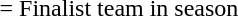<table>
<tr>
<td></td>
<td>=</td>
<td>Finalist team in season</td>
</tr>
</table>
